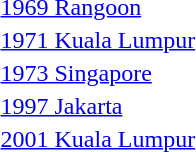<table>
<tr>
<td><a href='#'>1969 Rangoon</a></td>
<td></td>
<td></td>
<td></td>
</tr>
<tr>
<td><a href='#'>1971 Kuala Lumpur</a></td>
<td></td>
<td></td>
<td></td>
</tr>
<tr>
<td><a href='#'>1973 Singapore</a></td>
<td></td>
<td></td>
<td></td>
</tr>
<tr>
<td><a href='#'>1997 Jakarta</a></td>
<td></td>
<td></td>
<td></td>
</tr>
<tr>
<td><a href='#'>2001 Kuala Lumpur</a></td>
<td></td>
<td></td>
<td></td>
</tr>
<tr>
</tr>
</table>
